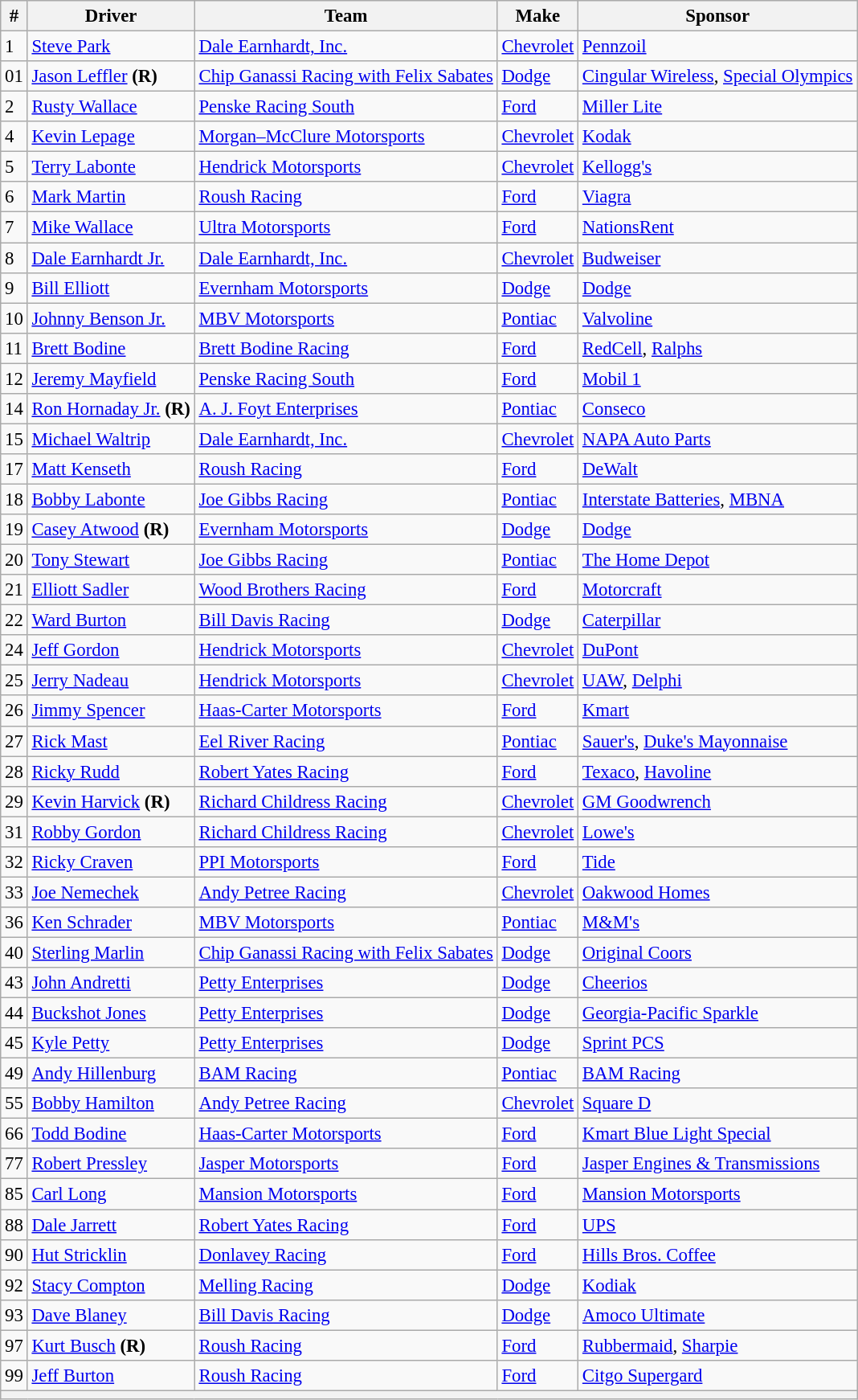<table class="wikitable" style="font-size:95%">
<tr>
<th>#</th>
<th>Driver</th>
<th>Team</th>
<th>Make</th>
<th>Sponsor</th>
</tr>
<tr>
<td>1</td>
<td><a href='#'>Steve Park</a></td>
<td><a href='#'>Dale Earnhardt, Inc.</a></td>
<td><a href='#'>Chevrolet</a></td>
<td><a href='#'>Pennzoil</a></td>
</tr>
<tr>
<td>01</td>
<td><a href='#'>Jason Leffler</a> <strong>(R)</strong></td>
<td><a href='#'>Chip Ganassi Racing with Felix Sabates</a></td>
<td><a href='#'>Dodge</a></td>
<td><a href='#'>Cingular Wireless</a>, <a href='#'>Special Olympics</a></td>
</tr>
<tr>
<td>2</td>
<td><a href='#'>Rusty Wallace</a></td>
<td><a href='#'>Penske Racing South</a></td>
<td><a href='#'>Ford</a></td>
<td><a href='#'>Miller Lite</a></td>
</tr>
<tr>
<td>4</td>
<td><a href='#'>Kevin Lepage</a></td>
<td><a href='#'>Morgan–McClure Motorsports</a></td>
<td><a href='#'>Chevrolet</a></td>
<td><a href='#'>Kodak</a></td>
</tr>
<tr>
<td>5</td>
<td><a href='#'>Terry Labonte</a></td>
<td><a href='#'>Hendrick Motorsports</a></td>
<td><a href='#'>Chevrolet</a></td>
<td><a href='#'>Kellogg's</a></td>
</tr>
<tr>
<td>6</td>
<td><a href='#'>Mark Martin</a></td>
<td><a href='#'>Roush Racing</a></td>
<td><a href='#'>Ford</a></td>
<td><a href='#'>Viagra</a></td>
</tr>
<tr>
<td>7</td>
<td><a href='#'>Mike Wallace</a></td>
<td><a href='#'>Ultra Motorsports</a></td>
<td><a href='#'>Ford</a></td>
<td><a href='#'>NationsRent</a></td>
</tr>
<tr>
<td>8</td>
<td><a href='#'>Dale Earnhardt Jr.</a></td>
<td><a href='#'>Dale Earnhardt, Inc.</a></td>
<td><a href='#'>Chevrolet</a></td>
<td><a href='#'>Budweiser</a></td>
</tr>
<tr>
<td>9</td>
<td><a href='#'>Bill Elliott</a></td>
<td><a href='#'>Evernham Motorsports</a></td>
<td><a href='#'>Dodge</a></td>
<td><a href='#'>Dodge</a></td>
</tr>
<tr>
<td>10</td>
<td><a href='#'>Johnny Benson Jr.</a></td>
<td><a href='#'>MBV Motorsports</a></td>
<td><a href='#'>Pontiac</a></td>
<td><a href='#'>Valvoline</a></td>
</tr>
<tr>
<td>11</td>
<td><a href='#'>Brett Bodine</a></td>
<td><a href='#'>Brett Bodine Racing</a></td>
<td><a href='#'>Ford</a></td>
<td><a href='#'>RedCell</a>, <a href='#'>Ralphs</a></td>
</tr>
<tr>
<td>12</td>
<td><a href='#'>Jeremy Mayfield</a></td>
<td><a href='#'>Penske Racing South</a></td>
<td><a href='#'>Ford</a></td>
<td><a href='#'>Mobil 1</a></td>
</tr>
<tr>
<td>14</td>
<td><a href='#'>Ron Hornaday Jr.</a> <strong>(R)</strong></td>
<td><a href='#'>A. J. Foyt Enterprises</a></td>
<td><a href='#'>Pontiac</a></td>
<td><a href='#'>Conseco</a></td>
</tr>
<tr>
<td>15</td>
<td><a href='#'>Michael Waltrip</a></td>
<td><a href='#'>Dale Earnhardt, Inc.</a></td>
<td><a href='#'>Chevrolet</a></td>
<td><a href='#'>NAPA Auto Parts</a></td>
</tr>
<tr>
<td>17</td>
<td><a href='#'>Matt Kenseth</a></td>
<td><a href='#'>Roush Racing</a></td>
<td><a href='#'>Ford</a></td>
<td><a href='#'>DeWalt</a></td>
</tr>
<tr>
<td>18</td>
<td><a href='#'>Bobby Labonte</a></td>
<td><a href='#'>Joe Gibbs Racing</a></td>
<td><a href='#'>Pontiac</a></td>
<td><a href='#'>Interstate Batteries</a>, <a href='#'>MBNA</a></td>
</tr>
<tr>
<td>19</td>
<td><a href='#'>Casey Atwood</a> <strong>(R)</strong></td>
<td><a href='#'>Evernham Motorsports</a></td>
<td><a href='#'>Dodge</a></td>
<td><a href='#'>Dodge</a></td>
</tr>
<tr>
<td>20</td>
<td><a href='#'>Tony Stewart</a></td>
<td><a href='#'>Joe Gibbs Racing</a></td>
<td><a href='#'>Pontiac</a></td>
<td><a href='#'>The Home Depot</a></td>
</tr>
<tr>
<td>21</td>
<td><a href='#'>Elliott Sadler</a></td>
<td><a href='#'>Wood Brothers Racing</a></td>
<td><a href='#'>Ford</a></td>
<td><a href='#'>Motorcraft</a></td>
</tr>
<tr>
<td>22</td>
<td><a href='#'>Ward Burton</a></td>
<td><a href='#'>Bill Davis Racing</a></td>
<td><a href='#'>Dodge</a></td>
<td><a href='#'>Caterpillar</a></td>
</tr>
<tr>
<td>24</td>
<td><a href='#'>Jeff Gordon</a></td>
<td><a href='#'>Hendrick Motorsports</a></td>
<td><a href='#'>Chevrolet</a></td>
<td><a href='#'>DuPont</a></td>
</tr>
<tr>
<td>25</td>
<td><a href='#'>Jerry Nadeau</a></td>
<td><a href='#'>Hendrick Motorsports</a></td>
<td><a href='#'>Chevrolet</a></td>
<td><a href='#'>UAW</a>, <a href='#'>Delphi</a></td>
</tr>
<tr>
<td>26</td>
<td><a href='#'>Jimmy Spencer</a></td>
<td><a href='#'>Haas-Carter Motorsports</a></td>
<td><a href='#'>Ford</a></td>
<td><a href='#'>Kmart</a></td>
</tr>
<tr>
<td>27</td>
<td><a href='#'>Rick Mast</a></td>
<td><a href='#'>Eel River Racing</a></td>
<td><a href='#'>Pontiac</a></td>
<td><a href='#'>Sauer's</a>, <a href='#'>Duke's Mayonnaise</a></td>
</tr>
<tr>
<td>28</td>
<td><a href='#'>Ricky Rudd</a></td>
<td><a href='#'>Robert Yates Racing</a></td>
<td><a href='#'>Ford</a></td>
<td><a href='#'>Texaco</a>, <a href='#'>Havoline</a></td>
</tr>
<tr>
<td>29</td>
<td><a href='#'>Kevin Harvick</a> <strong>(R)</strong></td>
<td><a href='#'>Richard Childress Racing</a></td>
<td><a href='#'>Chevrolet</a></td>
<td><a href='#'>GM Goodwrench</a></td>
</tr>
<tr>
<td>31</td>
<td><a href='#'>Robby Gordon</a></td>
<td><a href='#'>Richard Childress Racing</a></td>
<td><a href='#'>Chevrolet</a></td>
<td><a href='#'>Lowe's</a></td>
</tr>
<tr>
<td>32</td>
<td><a href='#'>Ricky Craven</a></td>
<td><a href='#'>PPI Motorsports</a></td>
<td><a href='#'>Ford</a></td>
<td><a href='#'>Tide</a></td>
</tr>
<tr>
<td>33</td>
<td><a href='#'>Joe Nemechek</a></td>
<td><a href='#'>Andy Petree Racing</a></td>
<td><a href='#'>Chevrolet</a></td>
<td><a href='#'>Oakwood Homes</a></td>
</tr>
<tr>
<td>36</td>
<td><a href='#'>Ken Schrader</a></td>
<td><a href='#'>MBV Motorsports</a></td>
<td><a href='#'>Pontiac</a></td>
<td><a href='#'>M&M's</a></td>
</tr>
<tr>
<td>40</td>
<td><a href='#'>Sterling Marlin</a></td>
<td><a href='#'>Chip Ganassi Racing with Felix Sabates</a></td>
<td><a href='#'>Dodge</a></td>
<td><a href='#'>Original Coors</a></td>
</tr>
<tr>
<td>43</td>
<td><a href='#'>John Andretti</a></td>
<td><a href='#'>Petty Enterprises</a></td>
<td><a href='#'>Dodge</a></td>
<td><a href='#'>Cheerios</a></td>
</tr>
<tr>
<td>44</td>
<td><a href='#'>Buckshot Jones</a></td>
<td><a href='#'>Petty Enterprises</a></td>
<td><a href='#'>Dodge</a></td>
<td><a href='#'>Georgia-Pacific Sparkle</a></td>
</tr>
<tr>
<td>45</td>
<td><a href='#'>Kyle Petty</a></td>
<td><a href='#'>Petty Enterprises</a></td>
<td><a href='#'>Dodge</a></td>
<td><a href='#'>Sprint PCS</a></td>
</tr>
<tr>
<td>49</td>
<td><a href='#'>Andy Hillenburg</a></td>
<td><a href='#'>BAM Racing</a></td>
<td><a href='#'>Pontiac</a></td>
<td><a href='#'>BAM Racing</a></td>
</tr>
<tr>
<td>55</td>
<td><a href='#'>Bobby Hamilton</a></td>
<td><a href='#'>Andy Petree Racing</a></td>
<td><a href='#'>Chevrolet</a></td>
<td><a href='#'>Square D</a></td>
</tr>
<tr>
<td>66</td>
<td><a href='#'>Todd Bodine</a></td>
<td><a href='#'>Haas-Carter Motorsports</a></td>
<td><a href='#'>Ford</a></td>
<td><a href='#'>Kmart Blue Light Special</a></td>
</tr>
<tr>
<td>77</td>
<td><a href='#'>Robert Pressley</a></td>
<td><a href='#'>Jasper Motorsports</a></td>
<td><a href='#'>Ford</a></td>
<td><a href='#'>Jasper Engines & Transmissions</a></td>
</tr>
<tr>
<td>85</td>
<td><a href='#'>Carl Long</a></td>
<td><a href='#'>Mansion Motorsports</a></td>
<td><a href='#'>Ford</a></td>
<td><a href='#'>Mansion Motorsports</a></td>
</tr>
<tr>
<td>88</td>
<td><a href='#'>Dale Jarrett</a></td>
<td><a href='#'>Robert Yates Racing</a></td>
<td><a href='#'>Ford</a></td>
<td><a href='#'>UPS</a></td>
</tr>
<tr>
<td>90</td>
<td><a href='#'>Hut Stricklin</a></td>
<td><a href='#'>Donlavey Racing</a></td>
<td><a href='#'>Ford</a></td>
<td><a href='#'>Hills Bros. Coffee</a></td>
</tr>
<tr>
<td>92</td>
<td><a href='#'>Stacy Compton</a></td>
<td><a href='#'>Melling Racing</a></td>
<td><a href='#'>Dodge</a></td>
<td><a href='#'>Kodiak</a></td>
</tr>
<tr>
<td>93</td>
<td><a href='#'>Dave Blaney</a></td>
<td><a href='#'>Bill Davis Racing</a></td>
<td><a href='#'>Dodge</a></td>
<td><a href='#'>Amoco Ultimate</a></td>
</tr>
<tr>
<td>97</td>
<td><a href='#'>Kurt Busch</a> <strong>(R)</strong></td>
<td><a href='#'>Roush Racing</a></td>
<td><a href='#'>Ford</a></td>
<td><a href='#'>Rubbermaid</a>, <a href='#'>Sharpie</a></td>
</tr>
<tr>
<td>99</td>
<td><a href='#'>Jeff Burton</a></td>
<td><a href='#'>Roush Racing</a></td>
<td><a href='#'>Ford</a></td>
<td><a href='#'>Citgo Supergard</a></td>
</tr>
<tr>
<th colspan="5"></th>
</tr>
</table>
